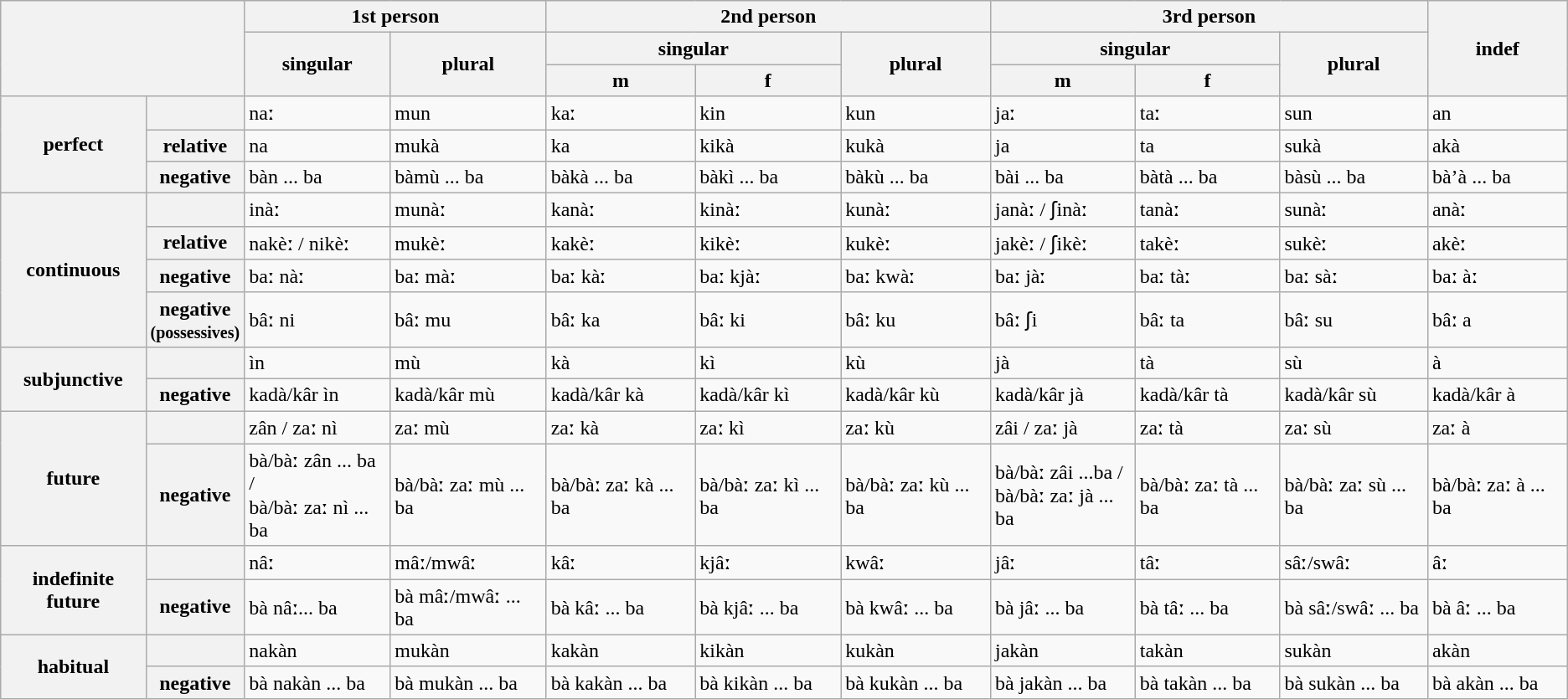<table class="wikitable">
<tr>
<th rowspan="3" colspan="2"></th>
<th colspan="2">1st person</th>
<th colspan="3">2nd person</th>
<th colspan="3">3rd person</th>
<th rowspan="3">indef</th>
</tr>
<tr>
<th rowspan="2">singular</th>
<th rowspan="2">plural</th>
<th colspan="2">singular</th>
<th rowspan="2">plural</th>
<th colspan="2">singular</th>
<th rowspan="2">plural</th>
</tr>
<tr>
<th>m</th>
<th>f</th>
<th>m</th>
<th>f</th>
</tr>
<tr>
<th rowspan="3">perfect</th>
<th></th>
<td>naː</td>
<td>mun</td>
<td>kaː</td>
<td>kin</td>
<td>kun</td>
<td>jaː</td>
<td>taː</td>
<td>sun</td>
<td>an</td>
</tr>
<tr>
<th>relative</th>
<td>na</td>
<td>mukà</td>
<td>ka</td>
<td>kikà</td>
<td>kukà</td>
<td>ja</td>
<td>ta</td>
<td>sukà</td>
<td>akà</td>
</tr>
<tr>
<th>negative</th>
<td>bàn ... ba</td>
<td>bàmù ... ba</td>
<td>bàkà ... ba</td>
<td>bàkì ... ba</td>
<td>bàkù ... ba</td>
<td>bài ... ba</td>
<td>bàtà ... ba</td>
<td>bàsù ... ba</td>
<td>bà’à ... ba</td>
</tr>
<tr>
<th rowspan="4">continuous</th>
<th></th>
<td>inàː</td>
<td>munàː</td>
<td>kanàː</td>
<td>kinàː</td>
<td>kunàː</td>
<td>janàː / ʃinàː</td>
<td>tanàː</td>
<td>sunàː</td>
<td>anàː</td>
</tr>
<tr>
<th>relative</th>
<td>nakèː / nikèː</td>
<td>mukèː</td>
<td>kakèː</td>
<td>kikèː</td>
<td>kukèː</td>
<td>jakèː / ʃikèː</td>
<td>takèː</td>
<td>sukèː</td>
<td>akèː</td>
</tr>
<tr>
<th>negative</th>
<td>baː nàː</td>
<td>baː màː</td>
<td>baː kàː</td>
<td>baː kjàː</td>
<td>baː kwàː</td>
<td>baː jàː</td>
<td>baː tàː</td>
<td>baː sàː</td>
<td>baː àː</td>
</tr>
<tr>
<th>negative<br><small>(possessives)</small></th>
<td>bâː ni</td>
<td>bâː mu</td>
<td>bâː ka</td>
<td>bâː ki</td>
<td>bâː ku</td>
<td>bâː ʃi</td>
<td>bâː ta</td>
<td>bâː su</td>
<td>bâː a</td>
</tr>
<tr>
<th rowspan="2">subjunctive</th>
<th></th>
<td>ìn</td>
<td>mù</td>
<td>kà</td>
<td>kì</td>
<td>kù</td>
<td>jà</td>
<td>tà</td>
<td>sù</td>
<td>à</td>
</tr>
<tr>
<th>negative</th>
<td>kadà/kâr ìn</td>
<td>kadà/kâr mù</td>
<td>kadà/kâr kà</td>
<td>kadà/kâr kì</td>
<td>kadà/kâr kù</td>
<td>kadà/kâr jà</td>
<td>kadà/kâr tà</td>
<td>kadà/kâr sù</td>
<td>kadà/kâr à</td>
</tr>
<tr>
<th rowspan="2">future</th>
<th></th>
<td>zân / zaː nì</td>
<td>zaː mù</td>
<td>zaː kà</td>
<td>zaː kì</td>
<td>zaː kù</td>
<td>zâi / zaː jà</td>
<td>zaː tà</td>
<td>zaː sù</td>
<td>zaː à</td>
</tr>
<tr>
<th>negative</th>
<td>bà/bàː zân ... ba /<br>bà/bàː zaː nì ... ba</td>
<td>bà/bàː zaː mù ... ba</td>
<td>bà/bàː zaː kà ... ba</td>
<td>bà/bàː zaː kì ... ba</td>
<td>bà/bàː zaː kù ... ba</td>
<td>bà/bàː zâi ...ba /<br>bà/bàː zaː jà ... ba</td>
<td>bà/bàː zaː tà ... ba</td>
<td>bà/bàː zaː sù ... ba</td>
<td>bà/bàː zaː à ... ba</td>
</tr>
<tr>
<th rowspan="2">indefinite future</th>
<th></th>
<td>nâː</td>
<td>mâː/mwâː</td>
<td>kâː</td>
<td>kjâː</td>
<td>kwâː</td>
<td>jâː</td>
<td>tâː</td>
<td>sâː/swâː</td>
<td>âː</td>
</tr>
<tr>
<th>negative</th>
<td>bà nâː... ba</td>
<td>bà mâː/mwâː ... ba</td>
<td>bà kâː ... ba</td>
<td>bà kjâː ... ba</td>
<td>bà kwâː ... ba</td>
<td>bà jâː ... ba</td>
<td>bà tâː ... ba</td>
<td>bà sâː/swâː ... ba</td>
<td>bà âː ... ba</td>
</tr>
<tr>
<th rowspan="2">habitual</th>
<th></th>
<td>nakàn</td>
<td>mukàn</td>
<td>kakàn</td>
<td>kikàn</td>
<td>kukàn</td>
<td>jakàn</td>
<td>takàn</td>
<td>sukàn</td>
<td>akàn</td>
</tr>
<tr>
<th>negative</th>
<td>bà nakàn ... ba</td>
<td>bà mukàn ... ba</td>
<td>bà kakàn ... ba</td>
<td>bà kikàn ... ba</td>
<td>bà kukàn ... ba</td>
<td>bà jakàn ... ba</td>
<td>bà takàn ... ba</td>
<td>bà sukàn ... ba</td>
<td>bà akàn ... ba</td>
</tr>
</table>
